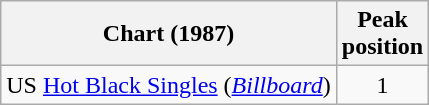<table class="wikitable">
<tr>
<th>Chart (1987)</th>
<th>Peak<br>position</th>
</tr>
<tr>
<td>US <a href='#'>Hot Black Singles</a> (<em><a href='#'>Billboard</a></em>)</td>
<td align="center">1</td>
</tr>
</table>
